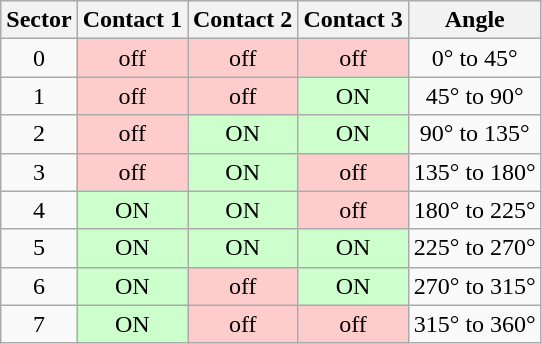<table class="wikitable" style="text-align:center">
<tr>
<th>Sector</th>
<th>Contact 1</th>
<th>Contact 2</th>
<th>Contact 3</th>
<th>Angle</th>
</tr>
<tr>
<td>0</td>
<td bgcolor=#ffcccc>off</td>
<td bgcolor=#ffcccc>off</td>
<td bgcolor=#ffcccc>off</td>
<td>0° to 45°</td>
</tr>
<tr>
<td>1</td>
<td bgcolor=#ffcccc>off</td>
<td bgcolor=#ffcccc>off</td>
<td bgcolor=#ccffcc>ON</td>
<td>45° to 90°</td>
</tr>
<tr>
<td>2</td>
<td bgcolor=#ffcccc>off</td>
<td bgcolor=#ccffcc>ON</td>
<td bgcolor=#ccffcc>ON</td>
<td>90° to 135°</td>
</tr>
<tr>
<td>3</td>
<td bgcolor=#ffcccc>off</td>
<td bgcolor=#ccffcc>ON</td>
<td bgcolor=#ffcccc>off</td>
<td>135° to 180°</td>
</tr>
<tr>
<td>4</td>
<td bgcolor=#ccffcc>ON</td>
<td bgcolor=#ccffcc>ON</td>
<td bgcolor=#ffcccc>off</td>
<td>180° to 225°</td>
</tr>
<tr>
<td>5</td>
<td bgcolor=#ccffcc>ON</td>
<td bgcolor=#ccffcc>ON</td>
<td bgcolor=#ccffcc>ON</td>
<td>225° to 270°</td>
</tr>
<tr>
<td>6</td>
<td bgcolor=#ccffcc>ON</td>
<td bgcolor=#ffcccc>off</td>
<td bgcolor=#ccffcc>ON</td>
<td>270° to 315°</td>
</tr>
<tr>
<td>7</td>
<td bgcolor=#ccffcc>ON</td>
<td bgcolor=#ffcccc>off</td>
<td bgcolor=#ffcccc>off</td>
<td>315° to 360°</td>
</tr>
</table>
